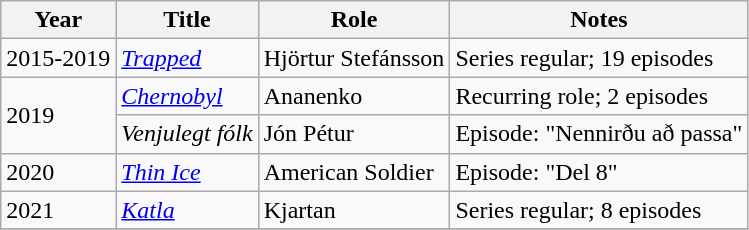<table class="wikitable">
<tr>
<th>Year</th>
<th>Title</th>
<th>Role</th>
<th>Notes</th>
</tr>
<tr>
<td>2015-2019</td>
<td><em><a href='#'>Trapped</a></em></td>
<td>Hjörtur Stefánsson</td>
<td>Series regular; 19 episodes</td>
</tr>
<tr>
<td rowspan="2">2019</td>
<td><em><a href='#'>Chernobyl</a></em></td>
<td>Ananenko</td>
<td>Recurring role; 2 episodes</td>
</tr>
<tr>
<td><em>Venjulegt fólk</em></td>
<td>Jón Pétur</td>
<td>Episode: "Nennirðu að passa"</td>
</tr>
<tr>
<td>2020</td>
<td><em><a href='#'>Thin Ice</a></em></td>
<td>American Soldier</td>
<td>Episode: "Del 8"</td>
</tr>
<tr>
<td>2021</td>
<td><em><a href='#'>Katla</a></em></td>
<td>Kjartan</td>
<td>Series regular; 8 episodes</td>
</tr>
<tr>
</tr>
</table>
